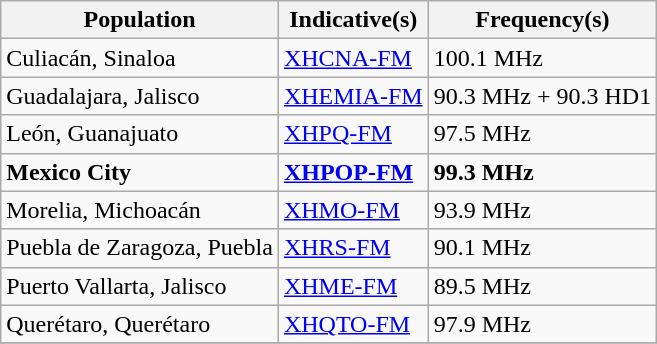<table class="wikitable sortable">
<tr>
<th>Population</th>
<th>Indicative(s)</th>
<th>Frequency(s)</th>
</tr>
<tr>
<td>Culiacán, Sinaloa</td>
<td><a href='#'>XHCNA-FM</a></td>
<td>100.1 MHz</td>
</tr>
<tr>
<td>Guadalajara, Jalisco</td>
<td><a href='#'>XHEMIA-FM</a></td>
<td>90.3 MHz + 90.3 HD1</td>
</tr>
<tr>
<td>León, Guanajuato</td>
<td><a href='#'>XHPQ-FM</a></td>
<td>97.5 MHz</td>
</tr>
<tr>
<td><strong>Mexico City</strong></td>
<td><strong><a href='#'>XHPOP-FM</a></strong></td>
<td><strong>99.3 MHz</strong></td>
</tr>
<tr>
<td>Morelia, Michoacán</td>
<td><a href='#'>XHMO-FM</a></td>
<td>93.9 MHz</td>
</tr>
<tr>
<td>Puebla de Zaragoza, Puebla</td>
<td><a href='#'>XHRS-FM</a></td>
<td>90.1 MHz</td>
</tr>
<tr>
<td>Puerto Vallarta, Jalisco</td>
<td><a href='#'>XHME-FM</a></td>
<td>89.5 MHz</td>
</tr>
<tr>
<td>Querétaro, Querétaro</td>
<td><a href='#'>XHQTO-FM</a></td>
<td>97.9 MHz</td>
</tr>
<tr>
</tr>
</table>
